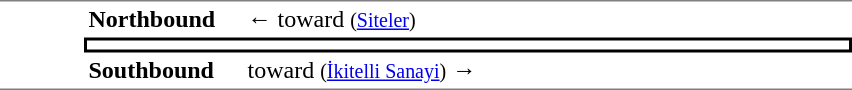<table table border=0 cellspacing=0 cellpadding=3>
<tr>
<td style="border-top:solid 1px gray;border-bottom:solid 1px gray;" width=50 rowspan=3 valign=top></td>
<td style="border-top:solid 1px gray;" width=100><strong>Northbound</strong></td>
<td style="border-top:solid 1px gray;" width=400>←  toward  <small>(<a href='#'>Siteler</a>)</small></td>
</tr>
<tr>
<td style="border-top:solid 2px black;border-right:solid 2px black;border-left:solid 2px black;border-bottom:solid 2px black;text-align:center;" colspan=2></td>
</tr>
<tr>
<td style="border-bottom:solid 1px gray;"><strong>Southbound</strong></td>
<td style="border-bottom:solid 1px gray;"> toward  <small>(<a href='#'>İkitelli Sanayi</a>)</small> →</td>
</tr>
</table>
